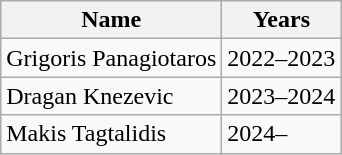<table class="wikitable">
<tr>
<th>Name</th>
<th>Years</th>
</tr>
<tr>
<td> Grigoris Panagiotaros</td>
<td>2022–2023</td>
</tr>
<tr>
<td> Dragan Knezevic</td>
<td>2023–2024</td>
</tr>
<tr>
<td> Makis Tagtalidis</td>
<td>2024–</td>
</tr>
</table>
